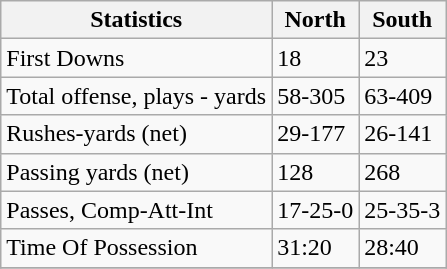<table class="wikitable">
<tr>
<th>Statistics</th>
<th>North</th>
<th>South</th>
</tr>
<tr>
<td>First Downs</td>
<td>18</td>
<td>23</td>
</tr>
<tr>
<td>Total offense, plays - yards</td>
<td>58-305</td>
<td>63-409</td>
</tr>
<tr>
<td>Rushes-yards (net)</td>
<td>29-177</td>
<td>26-141</td>
</tr>
<tr>
<td>Passing yards (net)</td>
<td>128</td>
<td>268</td>
</tr>
<tr>
<td>Passes, Comp-Att-Int</td>
<td>17-25-0</td>
<td>25-35-3</td>
</tr>
<tr>
<td>Time Of Possession</td>
<td>31:20</td>
<td>28:40</td>
</tr>
<tr>
</tr>
</table>
